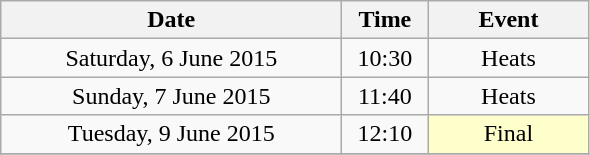<table class = "wikitable" style="text-align:center;">
<tr>
<th width=220>Date</th>
<th width=50>Time</th>
<th width=100>Event</th>
</tr>
<tr>
<td>Saturday, 6 June 2015</td>
<td>10:30</td>
<td>Heats</td>
</tr>
<tr>
<td>Sunday, 7 June 2015</td>
<td>11:40</td>
<td>Heats</td>
</tr>
<tr>
<td>Tuesday, 9 June 2015</td>
<td>12:10</td>
<td bgcolor=ffffcc>Final</td>
</tr>
<tr>
</tr>
</table>
